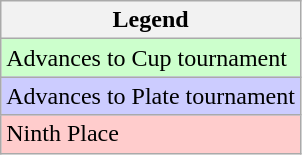<table class="wikitable">
<tr>
<th>Legend</th>
</tr>
<tr bgcolor=ccffcc>
<td>Advances to Cup tournament</td>
</tr>
<tr bgcolor=ccccff>
<td>Advances to Plate tournament</td>
</tr>
<tr bgcolor=ffcccc>
<td>Ninth Place</td>
</tr>
</table>
